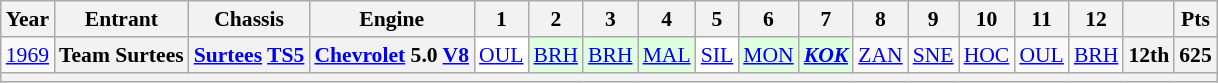<table class="wikitable" style="text-align:center; font-size:90%">
<tr>
<th>Year</th>
<th>Entrant</th>
<th>Chassis</th>
<th>Engine</th>
<th>1</th>
<th>2</th>
<th>3</th>
<th>4</th>
<th>5</th>
<th>6</th>
<th>7</th>
<th>8</th>
<th>9</th>
<th>10</th>
<th>11</th>
<th>12</th>
<th></th>
<th>Pts</th>
</tr>
<tr>
<td><a href='#'>1969</a></td>
<th>Team Surtees</th>
<th><a href='#'>Surtees</a> <a href='#'>TS5</a></th>
<th><a href='#'>Chevrolet</a> 5.0 <a href='#'>V8</a></th>
<td style="background:#FFFFFF;"><a href='#'>OUL</a><br></td>
<td style="background:#DFFFDF;"><a href='#'>BRH</a><br></td>
<td style="background:#DFFFDF;"><a href='#'>BRH</a><br></td>
<td style="background:#DFFFDF;"><a href='#'>MAL</a><br></td>
<td style="background:#FFFFFF;"><a href='#'>SIL</a><br></td>
<td style="background:#DFFFDF;"><a href='#'>MON</a><br></td>
<td style="background:#DFFFDF;"><strong><em><a href='#'>KOK</a></em></strong><br></td>
<td><a href='#'>ZAN</a></td>
<td><a href='#'>SNE</a></td>
<td><a href='#'>HOC</a></td>
<td><a href='#'>OUL</a></td>
<td><a href='#'>BRH</a></td>
<th>12th</th>
<th>625</th>
</tr>
<tr>
<th colspan="18"></th>
</tr>
</table>
